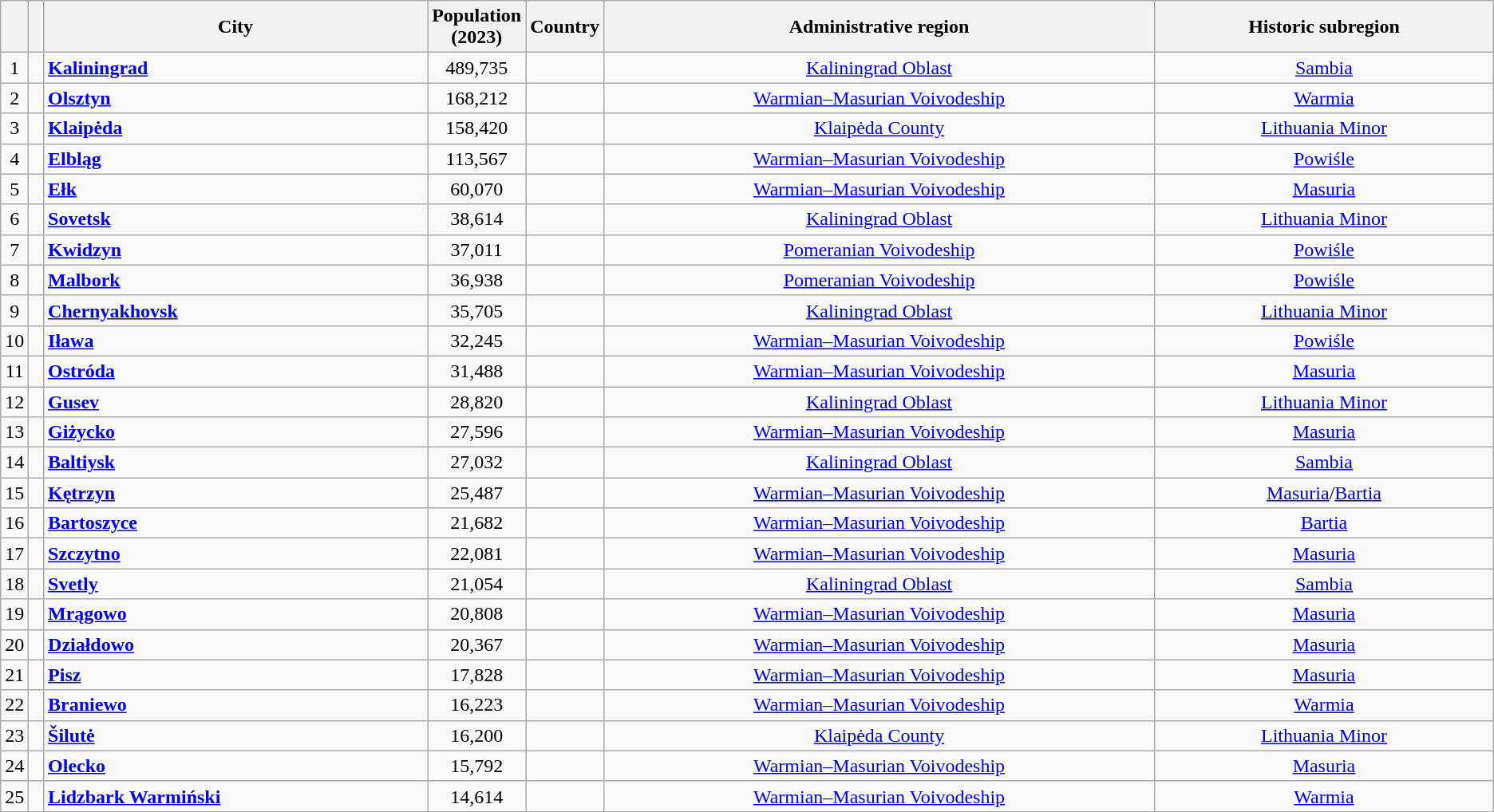<table class="wikitable sortable" style="text-align:center;">
<tr>
<th style="width:1%;"></th>
<th style="width:1%;"></th>
<th>City</th>
<th style="width:6%;">Population (2023)</th>
<th style="width:4%;">Country</th>
<th>Administrative region</th>
<th>Historic subregion</th>
</tr>
<tr>
<td>1</td>
<td></td>
<td style="text-align:left;"><strong><a href='#'>Kaliningrad</a></strong></td>
<td>489,735</td>
<td></td>
<td><a href='#'>Kaliningrad Oblast</a></td>
<td><a href='#'>Sambia</a></td>
</tr>
<tr>
<td>2</td>
<td></td>
<td style="text-align:left;"><strong><a href='#'>Olsztyn</a></strong></td>
<td>168,212</td>
<td></td>
<td><a href='#'>Warmian–Masurian Voivodeship</a></td>
<td><a href='#'>Warmia</a></td>
</tr>
<tr>
<td>3</td>
<td></td>
<td style="text-align:left;"><strong><a href='#'>Klaipėda</a></strong></td>
<td>158,420</td>
<td></td>
<td><a href='#'>Klaipėda County</a></td>
<td><a href='#'>Lithuania Minor</a></td>
</tr>
<tr>
<td>4</td>
<td></td>
<td style="text-align:left;"><strong><a href='#'>Elbląg</a></strong></td>
<td>113,567</td>
<td></td>
<td><a href='#'>Warmian–Masurian Voivodeship</a></td>
<td><a href='#'>Powiśle</a></td>
</tr>
<tr>
<td>5</td>
<td></td>
<td style="text-align:left;"><strong><a href='#'>Ełk</a></strong></td>
<td>60,070</td>
<td></td>
<td><a href='#'>Warmian–Masurian Voivodeship</a></td>
<td><a href='#'>Masuria</a></td>
</tr>
<tr>
<td>6</td>
<td></td>
<td style="text-align:left;"><strong><a href='#'>Sovetsk</a></strong></td>
<td>38,614</td>
<td></td>
<td><a href='#'>Kaliningrad Oblast</a></td>
<td><a href='#'>Lithuania Minor</a></td>
</tr>
<tr>
<td>7</td>
<td></td>
<td style="text-align:left;"><strong><a href='#'>Kwidzyn</a></strong></td>
<td>37,011</td>
<td></td>
<td><a href='#'>Pomeranian Voivodeship</a></td>
<td><a href='#'>Powiśle</a></td>
</tr>
<tr>
<td>8</td>
<td></td>
<td style="text-align:left;"><strong><a href='#'>Malbork</a></strong></td>
<td>36,938</td>
<td></td>
<td><a href='#'>Pomeranian Voivodeship</a></td>
<td><a href='#'>Powiśle</a></td>
</tr>
<tr>
<td>9</td>
<td></td>
<td style="text-align:left;"><strong><a href='#'>Chernyakhovsk</a></strong></td>
<td>35,705</td>
<td></td>
<td><a href='#'>Kaliningrad Oblast</a></td>
<td><a href='#'>Lithuania Minor</a></td>
</tr>
<tr>
<td>10</td>
<td></td>
<td style="text-align:left;"><strong><a href='#'>Iława</a></strong></td>
<td>32,245</td>
<td></td>
<td><a href='#'>Warmian–Masurian Voivodeship</a></td>
<td><a href='#'>Powiśle</a></td>
</tr>
<tr>
<td>11</td>
<td></td>
<td style="text-align:left;"><strong><a href='#'>Ostróda</a></strong></td>
<td>31,488</td>
<td></td>
<td><a href='#'>Warmian–Masurian Voivodeship</a></td>
<td><a href='#'>Masuria</a></td>
</tr>
<tr>
<td>12</td>
<td></td>
<td style="text-align:left;"><strong><a href='#'>Gusev</a></strong></td>
<td>28,820</td>
<td></td>
<td><a href='#'>Kaliningrad Oblast</a></td>
<td><a href='#'>Lithuania Minor</a></td>
</tr>
<tr>
<td>13</td>
<td></td>
<td style="text-align:left;"><strong><a href='#'>Giżycko</a></strong></td>
<td>27,596</td>
<td></td>
<td><a href='#'>Warmian–Masurian Voivodeship</a></td>
<td><a href='#'>Masuria</a></td>
</tr>
<tr>
<td>14</td>
<td></td>
<td style="text-align:left;"><strong><a href='#'>Baltiysk</a></strong></td>
<td>27,032</td>
<td></td>
<td><a href='#'>Kaliningrad Oblast</a></td>
<td><a href='#'>Sambia</a></td>
</tr>
<tr>
<td>15</td>
<td></td>
<td style="text-align:left;"><strong><a href='#'>Kętrzyn</a></strong></td>
<td>25,487</td>
<td></td>
<td><a href='#'>Warmian–Masurian Voivodeship</a></td>
<td><a href='#'>Masuria</a>/<a href='#'>Bartia</a></td>
</tr>
<tr>
<td>16</td>
<td></td>
<td style="text-align:left;"><strong><a href='#'>Bartoszyce</a></strong></td>
<td>21,682</td>
<td></td>
<td><a href='#'>Warmian–Masurian Voivodeship</a></td>
<td><a href='#'>Bartia</a></td>
</tr>
<tr>
<td>17</td>
<td></td>
<td style="text-align:left;"><strong><a href='#'>Szczytno</a></strong></td>
<td>22,081</td>
<td></td>
<td><a href='#'>Warmian–Masurian Voivodeship</a></td>
<td><a href='#'>Masuria</a></td>
</tr>
<tr>
<td>18</td>
<td></td>
<td style="text-align:left;"><strong><a href='#'>Svetly</a></strong></td>
<td>21,054</td>
<td></td>
<td><a href='#'>Kaliningrad Oblast</a></td>
<td><a href='#'>Sambia</a></td>
</tr>
<tr>
<td>19</td>
<td></td>
<td style="text-align:left;"><strong><a href='#'>Mrągowo</a></strong></td>
<td>20,808</td>
<td></td>
<td><a href='#'>Warmian–Masurian Voivodeship</a></td>
<td><a href='#'>Masuria</a></td>
</tr>
<tr>
<td>20</td>
<td></td>
<td style="text-align:left;"><strong><a href='#'>Działdowo</a></strong></td>
<td>20,367</td>
<td></td>
<td><a href='#'>Warmian–Masurian Voivodeship</a></td>
<td><a href='#'>Masuria</a></td>
</tr>
<tr>
<td>21</td>
<td></td>
<td style="text-align:left;"><strong><a href='#'>Pisz</a></strong></td>
<td>17,828</td>
<td></td>
<td><a href='#'>Warmian–Masurian Voivodeship</a></td>
<td><a href='#'>Masuria</a></td>
</tr>
<tr>
<td>22</td>
<td></td>
<td style="text-align:left;"><strong><a href='#'>Braniewo</a></strong></td>
<td>16,223</td>
<td></td>
<td><a href='#'>Warmian–Masurian Voivodeship</a></td>
<td><a href='#'>Warmia</a></td>
</tr>
<tr>
<td>23</td>
<td></td>
<td style="text-align:left;"><strong><a href='#'>Šilutė</a></strong></td>
<td>16,200</td>
<td></td>
<td><a href='#'>Klaipėda County</a></td>
<td><a href='#'>Lithuania Minor</a></td>
</tr>
<tr>
<td>24</td>
<td></td>
<td style="text-align:left;"><strong><a href='#'>Olecko</a></strong></td>
<td>15,792</td>
<td></td>
<td><a href='#'>Warmian–Masurian Voivodeship</a></td>
<td><a href='#'>Masuria</a></td>
</tr>
<tr>
<td>25</td>
<td></td>
<td style="text-align:left;"><strong><a href='#'>Lidzbark Warmiński</a></strong></td>
<td>14,614</td>
<td></td>
<td><a href='#'>Warmian–Masurian Voivodeship</a></td>
<td><a href='#'>Warmia</a></td>
</tr>
</table>
